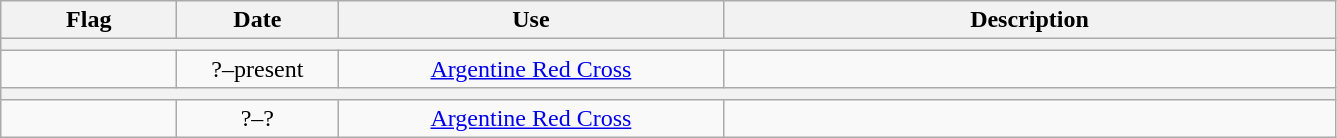<table class="wikitable" style="background:#f9f9f9; text-align:center">
<tr>
<th width="110">Flag</th>
<th width="100">Date</th>
<th width="250">Use</th>
<th width="400">Description</th>
</tr>
<tr>
<th colspan="4"></th>
</tr>
<tr>
<td></td>
<td>?–present</td>
<td><a href='#'>Argentine Red Cross</a></td>
<td></td>
</tr>
<tr>
<th colspan="4"></th>
</tr>
<tr>
<td></td>
<td>?–?</td>
<td><a href='#'>Argentine Red Cross</a></td>
<td></td>
</tr>
</table>
